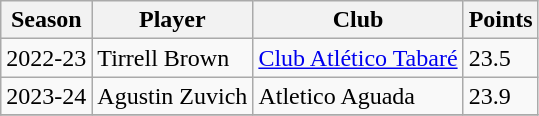<table class="wikitable sortable">
<tr>
<th>Season</th>
<th>Player</th>
<th>Club</th>
<th>Points</th>
</tr>
<tr>
<td {{center>2022-23 </td>
<td> Tirrell Brown</td>
<td><a href='#'>Club Atlético Tabaré</a></td>
<td>23.5</td>
</tr>
<tr>
<td {{center>2023-24 </td>
<td> Agustin Zuvich</td>
<td>Atletico Aguada</td>
<td>23.9</td>
</tr>
<tr>
</tr>
</table>
